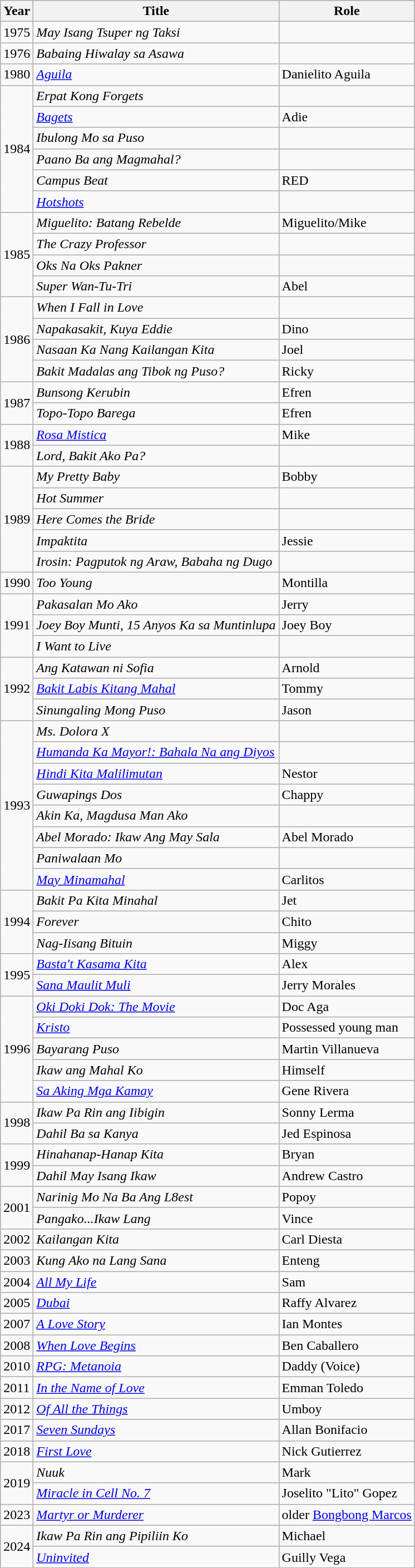<table class="wikitable" style-align=center;>
<tr>
<th>Year</th>
<th>Title</th>
<th>Role</th>
</tr>
<tr>
<td>1975</td>
<td><em>May Isang Tsuper ng Taksi</em></td>
<td></td>
</tr>
<tr>
<td>1976</td>
<td><em>Babaing Hiwalay sa Asawa</em></td>
<td></td>
</tr>
<tr>
<td>1980</td>
<td><em><a href='#'>Aguila</a></em></td>
<td>Danielito Aguila</td>
</tr>
<tr>
<td rowspan="6">1984</td>
<td><em>Erpat Kong Forgets</em></td>
<td></td>
</tr>
<tr>
<td><em><a href='#'>Bagets</a></em></td>
<td>Adie</td>
</tr>
<tr>
<td><em>Ibulong Mo sa Puso</em></td>
<td></td>
</tr>
<tr>
<td><em>Paano Ba ang Magmahal?</em></td>
<td></td>
</tr>
<tr>
<td><em>Campus Beat</em></td>
<td>RED</td>
</tr>
<tr>
<td><em><a href='#'>Hotshots</a></em></td>
<td></td>
</tr>
<tr>
<td rowspan="4">1985</td>
<td><em>Miguelito: Batang Rebelde</em></td>
<td>Miguelito/Mike</td>
</tr>
<tr>
<td><em>The Crazy Professor</em></td>
<td></td>
</tr>
<tr>
<td><em>Oks Na Oks Pakner</em></td>
<td></td>
</tr>
<tr>
<td><em>Super Wan-Tu-Tri</em></td>
<td>Abel</td>
</tr>
<tr>
<td rowspan="4">1986</td>
<td><em>When I Fall in Love</em></td>
<td></td>
</tr>
<tr>
<td><em>Napakasakit, Kuya Eddie</em></td>
<td>Dino</td>
</tr>
<tr>
<td><em>Nasaan Ka Nang Kailangan Kita</em></td>
<td>Joel</td>
</tr>
<tr>
<td><em>Bakit Madalas ang Tibok ng Puso?</em></td>
<td>Ricky</td>
</tr>
<tr>
<td rowspan="2">1987</td>
<td><em>Bunsong Kerubin</em></td>
<td>Efren</td>
</tr>
<tr>
<td><em>Topo-Topo Barega</em></td>
<td>Efren</td>
</tr>
<tr>
<td rowspan="2">1988</td>
<td><em><a href='#'>Rosa Mistica</a></em></td>
<td>Mike</td>
</tr>
<tr>
<td><em>Lord, Bakit Ako Pa?</em></td>
<td></td>
</tr>
<tr>
<td rowspan="5">1989</td>
<td><em>My Pretty Baby</em></td>
<td>Bobby</td>
</tr>
<tr>
<td><em>Hot Summer</em></td>
<td></td>
</tr>
<tr>
<td><em>Here Comes the Bride</em></td>
<td></td>
</tr>
<tr>
<td><em>Impaktita</em></td>
<td>Jessie</td>
</tr>
<tr>
<td><em>Irosin: Pagputok ng Araw, Babaha ng Dugo</em></td>
<td></td>
</tr>
<tr>
<td>1990</td>
<td><em>Too Young</em></td>
<td>Montilla</td>
</tr>
<tr>
<td rowspan="3">1991</td>
<td><em>Pakasalan Mo Ako</em></td>
<td>Jerry</td>
</tr>
<tr>
<td><em>Joey Boy Munti, 15 Anyos Ka sa Muntinlupa</em></td>
<td>Joey Boy</td>
</tr>
<tr>
<td><em>I Want to Live</em></td>
<td></td>
</tr>
<tr>
<td rowspan="3">1992</td>
<td><em>Ang Katawan ni Sofia</em></td>
<td>Arnold</td>
</tr>
<tr>
<td><em><a href='#'>Bakit Labis Kitang Mahal</a></em></td>
<td>Tommy</td>
</tr>
<tr>
<td><em>Sinungaling Mong Puso</em></td>
<td>Jason</td>
</tr>
<tr>
<td rowspan="8">1993</td>
<td><em>Ms. Dolora X</em></td>
<td></td>
</tr>
<tr>
<td><em><a href='#'>Humanda Ka Mayor!: Bahala Na ang Diyos</a></em></td>
<td></td>
</tr>
<tr>
<td><em><a href='#'>Hindi Kita Malilimutan</a></em></td>
<td>Nestor</td>
</tr>
<tr>
<td><em>Guwapings Dos</em></td>
<td>Chappy</td>
</tr>
<tr>
<td><em>Akin Ka, Magdusa Man Ako</em></td>
<td></td>
</tr>
<tr>
<td><em>Abel Morado: Ikaw Ang May Sala</em></td>
<td>Abel Morado</td>
</tr>
<tr>
<td><em>Paniwalaan Mo</em></td>
<td></td>
</tr>
<tr>
<td><em><a href='#'>May Minamahal</a></em></td>
<td>Carlitos</td>
</tr>
<tr>
<td rowspan="3">1994</td>
<td><em>Bakit Pa Kita Minahal</em></td>
<td>Jet</td>
</tr>
<tr>
<td><em>Forever</em></td>
<td>Chito</td>
</tr>
<tr>
<td><em>Nag-Iisang Bituin</em></td>
<td>Miggy</td>
</tr>
<tr>
<td rowspan="2">1995</td>
<td><em><a href='#'>Basta't Kasama Kita</a></em></td>
<td>Alex</td>
</tr>
<tr>
<td><em><a href='#'>Sana Maulit Muli</a></em></td>
<td>Jerry Morales</td>
</tr>
<tr>
<td rowspan="5">1996</td>
<td><em><a href='#'>Oki Doki Dok: The Movie</a></em></td>
<td>Doc Aga </td>
</tr>
<tr>
<td><em><a href='#'>Kristo</a></em></td>
<td>Possessed young man </td>
</tr>
<tr>
<td><em>Bayarang Puso</em></td>
<td>Martin Villanueva </td>
</tr>
<tr>
<td><em>Ikaw ang Mahal Ko</em></td>
<td>Himself</td>
</tr>
<tr>
<td><em><a href='#'>Sa Aking Mga Kamay</a></em></td>
<td>Gene Rivera</td>
</tr>
<tr>
<td rowspan="2">1998</td>
<td><em>Ikaw Pa Rin ang Iibigin</em></td>
<td>Sonny Lerma</td>
</tr>
<tr>
<td><em>Dahil Ba sa Kanya</em></td>
<td>Jed Espinosa</td>
</tr>
<tr>
<td rowspan="2">1999</td>
<td><em>Hinahanap-Hanap Kita</em></td>
<td>Bryan</td>
</tr>
<tr>
<td><em>Dahil May Isang Ikaw</em></td>
<td>Andrew Castro</td>
</tr>
<tr>
<td rowspan="2">2001</td>
<td><em>Narinig Mo Na Ba Ang L8est</em></td>
<td>Popoy</td>
</tr>
<tr>
<td><em>Pangako...Ikaw Lang</em></td>
<td>Vince</td>
</tr>
<tr>
<td>2002</td>
<td><em>Kailangan Kita</em></td>
<td>Carl Diesta</td>
</tr>
<tr>
<td>2003</td>
<td><em>Kung Ako na Lang Sana</em></td>
<td>Enteng</td>
</tr>
<tr>
<td>2004</td>
<td><em><a href='#'>All My Life</a></em></td>
<td>Sam</td>
</tr>
<tr>
<td>2005</td>
<td><em><a href='#'>Dubai</a></em></td>
<td>Raffy Alvarez</td>
</tr>
<tr>
<td>2007</td>
<td><em><a href='#'>A Love Story</a></em></td>
<td>Ian Montes</td>
</tr>
<tr>
<td>2008</td>
<td><em><a href='#'>When Love Begins</a></em></td>
<td>Ben Caballero</td>
</tr>
<tr>
<td>2010</td>
<td><em><a href='#'>RPG: Metanoia</a></em></td>
<td>Daddy (Voice)</td>
</tr>
<tr>
<td>2011</td>
<td><em><a href='#'>In the Name of Love</a></em></td>
<td>Emman Toledo</td>
</tr>
<tr>
<td>2012</td>
<td><em><a href='#'>Of All the Things</a></em></td>
<td>Umboy</td>
</tr>
<tr>
<td>2017</td>
<td><em><a href='#'>Seven Sundays</a></em></td>
<td>Allan Bonifacio</td>
</tr>
<tr>
<td>2018</td>
<td><em><a href='#'>First Love</a></em></td>
<td>Nick Gutierrez</td>
</tr>
<tr>
<td rowspan="2">2019</td>
<td><em>Nuuk</em></td>
<td>Mark</td>
</tr>
<tr>
<td><em><a href='#'>Miracle in Cell No. 7</a></em></td>
<td>Joselito "Lito" Gopez</td>
</tr>
<tr>
<td>2023</td>
<td><em><a href='#'>Martyr or Murderer</a></em></td>
<td>older <a href='#'>Bongbong Marcos</a></td>
</tr>
<tr>
<td rowspan="2">2024</td>
<td><em>Ikaw Pa Rin ang Pipiliin Ko</em></td>
<td>Michael</td>
</tr>
<tr>
<td><em><a href='#'>Uninvited</a></em></td>
<td>Guilly Vega</td>
</tr>
<tr>
</tr>
</table>
